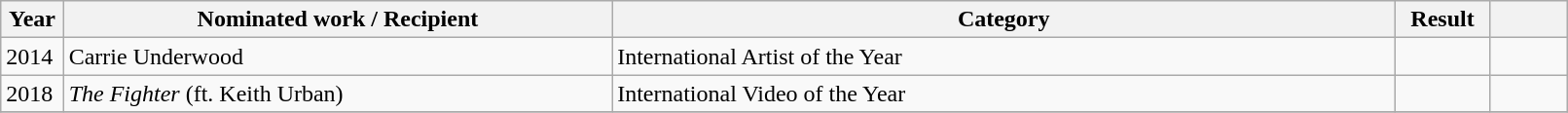<table class="wikitable plainrowheaders" style="width:85%;">
<tr>
<th scope="col" style="width:4%;">Year</th>
<th scope="col" style="width:35%;">Nominated work / Recipient</th>
<th scope="col" style="width:50%;">Category</th>
<th scope="col" style="width:6%;">Result</th>
<th scope="col" style="width:6%;"></th>
</tr>
<tr>
<td>2014</td>
<td>Carrie Underwood</td>
<td>International Artist of the Year</td>
<td></td>
<td></td>
</tr>
<tr>
<td>2018</td>
<td><em>The Fighter</em> (ft. Keith Urban)</td>
<td>International Video of the Year</td>
<td></td>
<td></td>
</tr>
<tr>
</tr>
</table>
